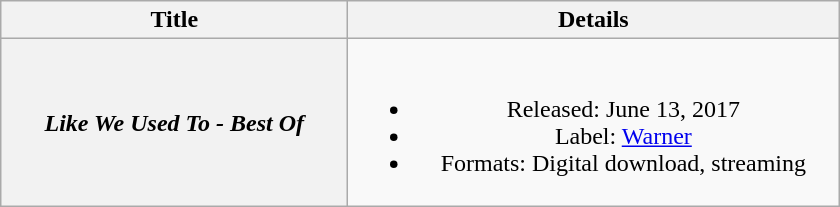<table class="wikitable plainrowheaders" style="text-align:center">
<tr>
<th scope="col" style="width:14em">Title</th>
<th scope="col" style="width:20em">Details</th>
</tr>
<tr>
<th scope="row"><em>Like We Used To - Best Of</em></th>
<td><br><ul><li>Released: June 13, 2017</li><li>Label: <a href='#'>Warner</a></li><li>Formats: Digital download, streaming</li></ul></td>
</tr>
</table>
